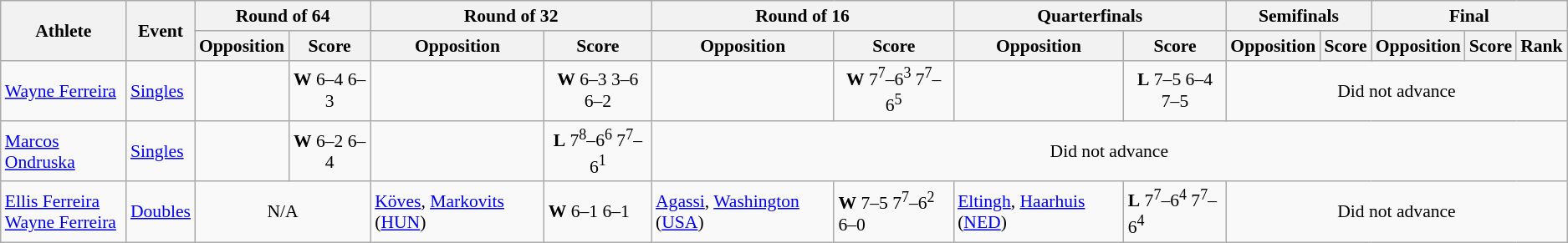<table class=wikitable style="font-size:90%">
<tr>
<th rowspan="2">Athlete</th>
<th rowspan="2">Event</th>
<th colspan="2">Round of 64</th>
<th colspan="2">Round of 32</th>
<th colspan="2">Round of 16</th>
<th colspan="2">Quarterfinals</th>
<th colspan="2">Semifinals</th>
<th colspan="3">Final</th>
</tr>
<tr>
<th>Opposition</th>
<th>Score</th>
<th>Opposition</th>
<th>Score</th>
<th>Opposition</th>
<th>Score</th>
<th>Opposition</th>
<th>Score</th>
<th>Opposition</th>
<th>Score</th>
<th>Opposition</th>
<th>Score</th>
<th>Rank</th>
</tr>
<tr>
<td><a href='#'>Wayne Ferreira</a></td>
<td><a href='#'>Singles</a></td>
<td align=center></td>
<td align=center><strong>W</strong> 6–4 6–3</td>
<td align=center></td>
<td align=center><strong>W</strong> 6–3 3–6 6–2</td>
<td align=center></td>
<td align=center><strong>W</strong> 7<sup>7</sup>–6<sup>3</sup> 7<sup>7</sup>–6<sup>5</sup></td>
<td align=center></td>
<td align=center><strong>L</strong> 7–5 6–4 7–5</td>
<td align=center colspan=5>Did not advance</td>
</tr>
<tr>
<td><a href='#'>Marcos Ondruska</a></td>
<td><a href='#'>Singles</a></td>
<td align=center></td>
<td align=center><strong>W</strong> 6–2 6–4</td>
<td align=center></td>
<td align=center><strong>L</strong> 7<sup>8</sup>–6<sup>6</sup> 7<sup>7</sup>–6<sup>1</sup></td>
<td align=center colspan=9>Did not advance</td>
</tr>
<tr>
<td><a href='#'>Ellis Ferreira</a><br><a href='#'>Wayne Ferreira</a></td>
<td><a href='#'>Doubles</a></td>
<td align=center colspan=2>N/A</td>
<td> <a href='#'>Köves</a>, <a href='#'>Markovits</a> (<a href='#'>HUN</a>)</td>
<td><strong>W</strong> 6–1 6–1</td>
<td> <a href='#'>Agassi</a>, <a href='#'>Washington</a> (<a href='#'>USA</a>)</td>
<td><strong>W</strong> 7–5 7<sup>7</sup>–6<sup>2</sup> 6–0</td>
<td> <a href='#'>Eltingh</a>, <a href='#'>Haarhuis</a> (<a href='#'>NED</a>)</td>
<td><strong>L</strong> 7<sup>7</sup>–6<sup>4</sup> 7<sup>7</sup>–6<sup>4</sup></td>
<td align=center colspan=5>Did not advance</td>
</tr>
</table>
